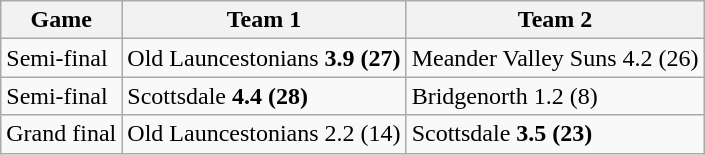<table class="wikitable">
<tr>
<th>Game</th>
<th>Team 1</th>
<th>Team 2</th>
</tr>
<tr>
<td>Semi-final</td>
<td>Old Launcestonians <strong>3.9 (27)</strong></td>
<td>Meander Valley Suns 4.2 (26)</td>
</tr>
<tr>
<td>Semi-final</td>
<td>Scottsdale <strong>4.4 (28)</strong></td>
<td>Bridgenorth 1.2 (8)</td>
</tr>
<tr>
<td>Grand final</td>
<td>Old Launcestonians 2.2 (14)</td>
<td>Scottsdale <strong>3.5 (23)</strong></td>
</tr>
</table>
